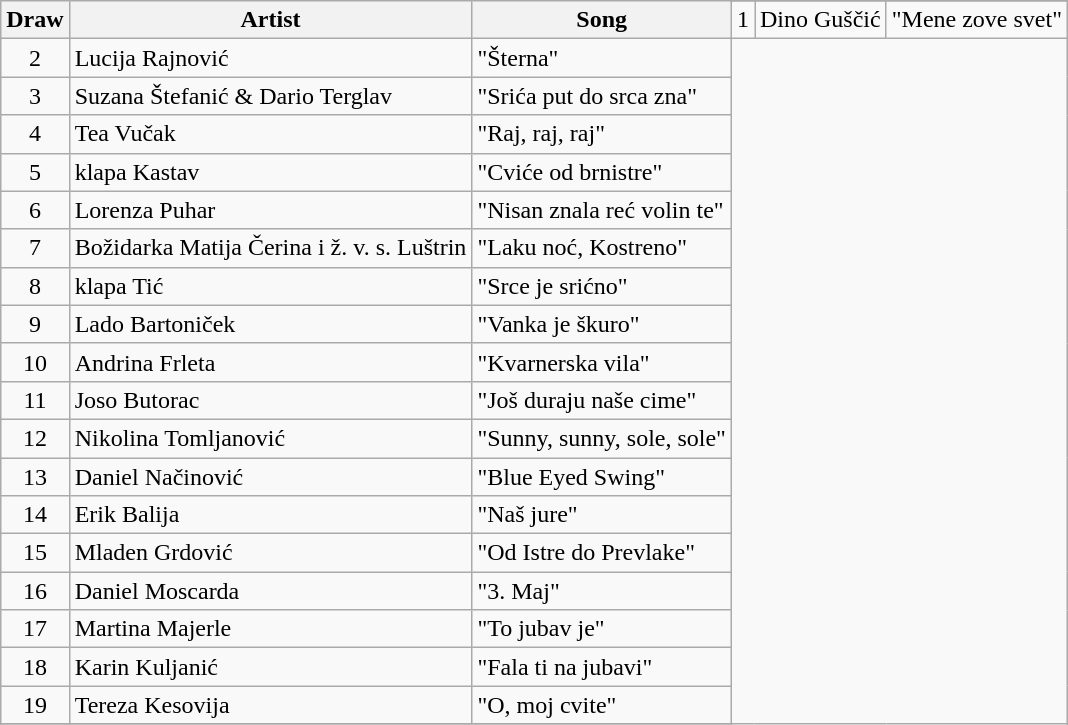<table class="wikitable sortable">
<tr>
<th rowspan="2">Draw</th>
<th rowspan="2">Artist</th>
<th rowspan="2">Song</th>
</tr>
<tr>
<td align="center">1</td>
<td>Dino Guščić</td>
<td>"Mene zove svet"</td>
</tr>
<tr>
<td align="center">2</td>
<td>Lucija Rajnović</td>
<td>"Šterna"</td>
</tr>
<tr>
<td align="center">3</td>
<td>Suzana Štefanić & Dario Terglav</td>
<td>"Srića put do srca zna"</td>
</tr>
<tr>
<td align="center">4</td>
<td>Tea Vučak</td>
<td>"Raj, raj, raj"</td>
</tr>
<tr>
<td align="center">5</td>
<td>klapa Kastav</td>
<td>"Cviće od brnistre"</td>
</tr>
<tr>
<td align="center">6</td>
<td>Lorenza Puhar</td>
<td>"Nisan znala reć volin te"</td>
</tr>
<tr>
<td align="center">7</td>
<td>Božidarka Matija Čerina i ž. v. s. Luštrin</td>
<td>"Laku noć, Kostreno"</td>
</tr>
<tr>
<td align="center">8</td>
<td>klapa Tić</td>
<td>"Srce je srićno"</td>
</tr>
<tr>
<td align="center">9</td>
<td>Lado Bartoniček</td>
<td>"Vanka je škuro"</td>
</tr>
<tr>
<td align="center">10</td>
<td>Andrina Frleta</td>
<td>"Kvarnerska vila"</td>
</tr>
<tr>
<td align="center">11</td>
<td>Joso Butorac</td>
<td>"Još duraju naše cime"</td>
</tr>
<tr>
<td align="center">12</td>
<td>Nikolina Tomljanović</td>
<td>"Sunny, sunny, sole, sole"</td>
</tr>
<tr>
<td align="center">13</td>
<td>Daniel Načinović</td>
<td>"Blue Eyed Swing"</td>
</tr>
<tr>
<td align="center">14</td>
<td>Erik Balija</td>
<td>"Naš jure"</td>
</tr>
<tr>
<td align="center">15</td>
<td>Mladen Grdović</td>
<td>"Od Istre do Prevlake"</td>
</tr>
<tr>
<td align="center">16</td>
<td>Daniel Moscarda</td>
<td>"3. Maj"</td>
</tr>
<tr>
<td align="center">17</td>
<td>Martina Majerle</td>
<td>"To jubav je"</td>
</tr>
<tr>
<td align="center">18</td>
<td>Karin Kuljanić</td>
<td>"Fala ti na jubavi"</td>
</tr>
<tr>
<td align="center">19</td>
<td>Tereza Kesovija</td>
<td>"O, moj cvite"</td>
</tr>
<tr>
</tr>
</table>
